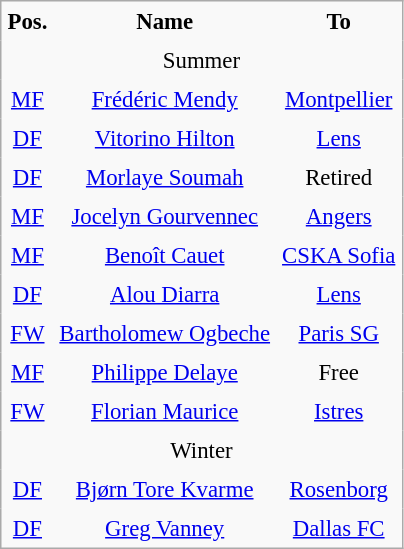<table class= border="2" cellpadding="4" cellspacing="0" style="text-align:center; margin: 1em 1em 1em 0; background: #f9f9f9; border:1px #aaa solid; border-collapse: collapse; font-size: 95%;">
<tr>
<th>Pos.</th>
<th>Name</th>
<th>To</th>
</tr>
<tr>
<td !style="text-align:center" colspan="4">Summer</td>
</tr>
<tr>
<td><a href='#'>MF</a></td>
<td> <a href='#'>Frédéric Mendy</a></td>
<td> <a href='#'>Montpellier</a></td>
</tr>
<tr>
<td><a href='#'>DF</a></td>
<td> <a href='#'>Vitorino Hilton</a></td>
<td> <a href='#'>Lens</a></td>
</tr>
<tr>
<td><a href='#'>DF</a></td>
<td> <a href='#'>Morlaye Soumah</a></td>
<td>Retired</td>
</tr>
<tr>
<td><a href='#'>MF</a></td>
<td> <a href='#'>Jocelyn Gourvennec</a></td>
<td> <a href='#'>Angers</a></td>
</tr>
<tr>
<td><a href='#'>MF</a></td>
<td> <a href='#'>Benoît Cauet</a></td>
<td> <a href='#'>CSKA Sofia</a></td>
</tr>
<tr>
<td><a href='#'>DF</a></td>
<td> <a href='#'>Alou Diarra</a></td>
<td> <a href='#'>Lens</a></td>
</tr>
<tr>
<td><a href='#'>FW</a></td>
<td> <a href='#'>Bartholomew Ogbeche</a></td>
<td> <a href='#'>Paris SG</a></td>
</tr>
<tr>
<td><a href='#'>MF</a></td>
<td> <a href='#'>Philippe Delaye</a></td>
<td>Free</td>
</tr>
<tr>
<td><a href='#'>FW</a></td>
<td> <a href='#'>Florian Maurice</a></td>
<td> <a href='#'>Istres</a></td>
</tr>
<tr>
<td !style="text-align:center" colspan="4">Winter</td>
</tr>
<tr>
<td><a href='#'>DF</a></td>
<td> <a href='#'>Bjørn Tore Kvarme</a></td>
<td> <a href='#'>Rosenborg</a></td>
</tr>
<tr>
<td><a href='#'>DF</a></td>
<td> <a href='#'>Greg Vanney</a></td>
<td> <a href='#'>Dallas FC</a></td>
</tr>
</table>
